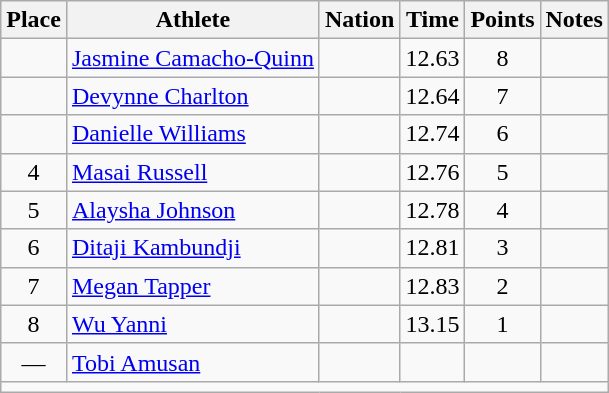<table class="wikitable mw-datatable sortable" style="text-align:center;">
<tr>
<th scope="col">Place</th>
<th scope="col">Athlete</th>
<th scope="col">Nation</th>
<th scope="col">Time</th>
<th scope="col">Points</th>
<th scope="col">Notes</th>
</tr>
<tr>
<td></td>
<td align="left"><a href='#'>Jasmine Camacho-Quinn</a></td>
<td align="left"></td>
<td>12.63</td>
<td>8</td>
<td></td>
</tr>
<tr>
<td></td>
<td align="left"><a href='#'>Devynne Charlton</a></td>
<td align="left"></td>
<td>12.64</td>
<td>7</td>
<td></td>
</tr>
<tr>
<td></td>
<td align="left"><a href='#'>Danielle Williams</a></td>
<td align="left"></td>
<td>12.74</td>
<td>6</td>
<td></td>
</tr>
<tr>
<td>4</td>
<td align="left"><a href='#'>Masai Russell</a></td>
<td align="left"></td>
<td>12.76</td>
<td>5</td>
<td></td>
</tr>
<tr>
<td>5</td>
<td align="left"><a href='#'>Alaysha Johnson</a></td>
<td align="left"></td>
<td>12.78</td>
<td>4</td>
<td></td>
</tr>
<tr>
<td>6</td>
<td align="left"><a href='#'>Ditaji Kambundji</a></td>
<td align="left"></td>
<td>12.81</td>
<td>3</td>
<td></td>
</tr>
<tr>
<td>7</td>
<td align="left"><a href='#'>Megan Tapper</a></td>
<td align="left"></td>
<td>12.83</td>
<td>2</td>
<td></td>
</tr>
<tr>
<td>8</td>
<td align="left"><a href='#'>Wu Yanni</a></td>
<td align="left"></td>
<td>13.15</td>
<td>1</td>
<td></td>
</tr>
<tr>
<td>—</td>
<td align="left"><a href='#'>Tobi Amusan</a></td>
<td align="left"></td>
<td></td>
<td></td>
<td></td>
</tr>
<tr class="sortbottom">
<td colspan="6"></td>
</tr>
</table>
